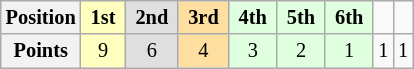<table class="wikitable" style="font-size:85%; text-align:center">
<tr>
<th>Position</th>
<td style="background:#ffffbf;"> <strong>1st</strong> </td>
<td style="background:#dfdfdf;"> <strong>2nd</strong> </td>
<td style="background:#ffdf9f;"> <strong>3rd</strong> </td>
<td style="background:#dfffdf;"> <strong>4th</strong> </td>
<td style="background:#dfffdf;"> <strong>5th</strong> </td>
<td style="background:#dfffdf;"> <strong>6th</strong> </td>
<td>  </td>
<td>  </td>
</tr>
<tr>
<th>Points</th>
<td style="background:#ffffbf;">9</td>
<td style="background:#dfdfdf;">6</td>
<td style="background:#ffdf9f;">4</td>
<td style="background:#dfffdf;">3</td>
<td style="background:#dfffdf;">2</td>
<td style="background:#dfffdf;">1</td>
<td>1</td>
<td>1</td>
</tr>
</table>
